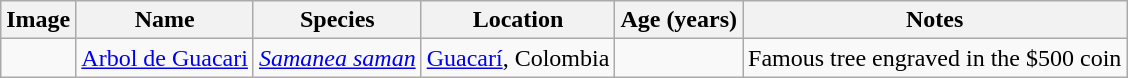<table class="wikitable">
<tr>
<th>Image</th>
<th>Name</th>
<th>Species</th>
<th>Location</th>
<th>Age (years)</th>
<th>Notes</th>
</tr>
<tr>
<td></td>
<td><a href='#'>Arbol de Guacari</a></td>
<td><em><a href='#'>Samanea saman</a></em></td>
<td><a href='#'>Guacarí</a>, Colombia</td>
<td></td>
<td>Famous tree engraved in the $500 coin</td>
</tr>
</table>
